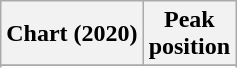<table class="wikitable sortable plainrowheaders" style="text-align:center">
<tr>
<th scope="col">Chart (2020)</th>
<th scope="col">Peak<br>position</th>
</tr>
<tr>
</tr>
<tr>
</tr>
<tr>
</tr>
<tr>
</tr>
<tr>
</tr>
<tr>
</tr>
<tr>
</tr>
<tr>
</tr>
<tr>
</tr>
<tr>
</tr>
</table>
